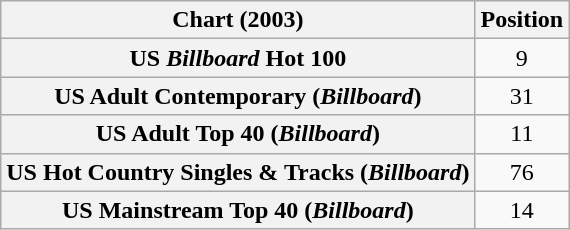<table class="wikitable sortable plainrowheaders" style="text-align:center">
<tr>
<th>Chart (2003)</th>
<th>Position</th>
</tr>
<tr>
<th scope="row">US <em>Billboard</em> Hot 100</th>
<td>9</td>
</tr>
<tr>
<th scope="row">US Adult Contemporary (<em>Billboard</em>)</th>
<td>31</td>
</tr>
<tr>
<th scope="row">US Adult Top 40 (<em>Billboard</em>)</th>
<td>11</td>
</tr>
<tr>
<th scope="row">US Hot Country Singles & Tracks (<em>Billboard</em>)</th>
<td>76</td>
</tr>
<tr>
<th scope="row">US Mainstream Top 40 (<em>Billboard</em>)</th>
<td>14</td>
</tr>
</table>
